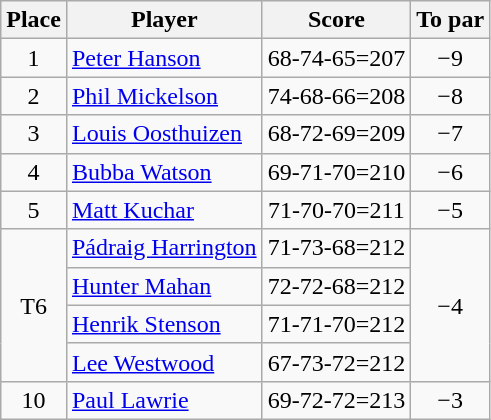<table class="wikitable">
<tr>
<th>Place</th>
<th>Player</th>
<th>Score</th>
<th>To par</th>
</tr>
<tr>
<td align=center>1</td>
<td> <a href='#'>Peter Hanson</a></td>
<td align=center>68-74-65=207</td>
<td align=center>−9</td>
</tr>
<tr>
<td align=center>2</td>
<td> <a href='#'>Phil Mickelson</a></td>
<td align=center>74-68-66=208</td>
<td align=center>−8</td>
</tr>
<tr>
<td align=center>3</td>
<td> <a href='#'>Louis Oosthuizen</a></td>
<td align=center>68-72-69=209</td>
<td align=center>−7</td>
</tr>
<tr>
<td align=center>4</td>
<td> <a href='#'>Bubba Watson</a></td>
<td align=center>69-71-70=210</td>
<td align=center>−6</td>
</tr>
<tr>
<td align=center>5</td>
<td> <a href='#'>Matt Kuchar</a></td>
<td align=center>71-70-70=211</td>
<td align=center>−5</td>
</tr>
<tr>
<td rowspan="4" style="text-align:center;">T6</td>
<td> <a href='#'>Pádraig Harrington</a></td>
<td align=center>71-73-68=212</td>
<td rowspan="4" style="text-align:center;">−4</td>
</tr>
<tr>
<td> <a href='#'>Hunter Mahan</a></td>
<td align=center>72-72-68=212</td>
</tr>
<tr>
<td> <a href='#'>Henrik Stenson</a></td>
<td align=center>71-71-70=212</td>
</tr>
<tr>
<td> <a href='#'>Lee Westwood</a></td>
<td align=center>67-73-72=212</td>
</tr>
<tr>
<td align=center>10</td>
<td> <a href='#'>Paul Lawrie</a></td>
<td align=center>69-72-72=213</td>
<td align=center>−3</td>
</tr>
</table>
